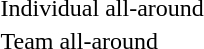<table>
<tr>
<td>Individual all-around</td>
<td></td>
<td><br></td>
<td></td>
</tr>
<tr>
<td>Team all-around</td>
<td></td>
<td></td>
<td></td>
</tr>
</table>
